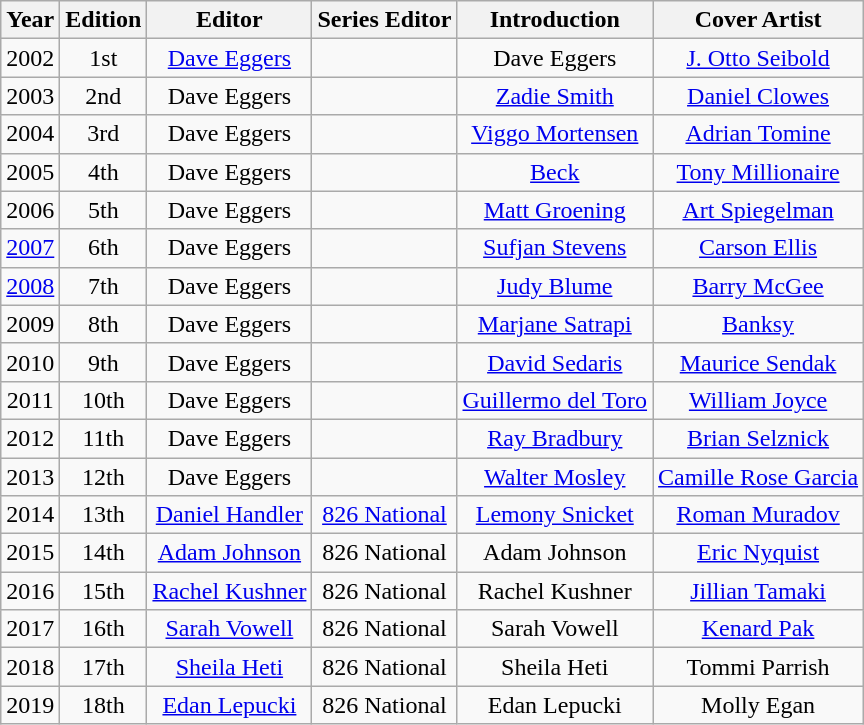<table class="wikitable" style="text-align: center">
<tr>
<th scope="col">Year</th>
<th scope="col">Edition</th>
<th scope="col">Editor</th>
<th scope="col">Series Editor</th>
<th scope="col">Introduction</th>
<th scope="col">Cover Artist</th>
</tr>
<tr>
<td> 2002</td>
<td> 1st</td>
<td> <a href='#'>Dave Eggers</a></td>
<td></td>
<td> Dave Eggers</td>
<td> <a href='#'>J. Otto Seibold</a></td>
</tr>
<tr>
<td> 2003</td>
<td> 2nd</td>
<td> Dave Eggers</td>
<td></td>
<td> <a href='#'>Zadie Smith</a></td>
<td> <a href='#'>Daniel Clowes</a></td>
</tr>
<tr>
<td> 2004</td>
<td> 3rd</td>
<td> Dave Eggers</td>
<td></td>
<td> <a href='#'>Viggo Mortensen</a></td>
<td> <a href='#'>Adrian Tomine</a></td>
</tr>
<tr>
<td> 2005</td>
<td> 4th</td>
<td> Dave Eggers</td>
<td></td>
<td> <a href='#'>Beck</a></td>
<td> <a href='#'>Tony Millionaire</a></td>
</tr>
<tr>
<td> 2006</td>
<td> 5th</td>
<td> Dave Eggers</td>
<td></td>
<td> <a href='#'>Matt Groening</a></td>
<td> <a href='#'>Art Spiegelman</a></td>
</tr>
<tr>
<td> <a href='#'>2007</a></td>
<td> 6th</td>
<td> Dave Eggers</td>
<td></td>
<td> <a href='#'>Sufjan Stevens</a></td>
<td> <a href='#'>Carson Ellis</a></td>
</tr>
<tr>
<td> <a href='#'>2008</a></td>
<td> 7th</td>
<td> Dave Eggers</td>
<td></td>
<td> <a href='#'>Judy Blume</a></td>
<td> <a href='#'>Barry McGee</a></td>
</tr>
<tr>
<td> 2009</td>
<td> 8th</td>
<td> Dave Eggers</td>
<td></td>
<td> <a href='#'>Marjane Satrapi</a></td>
<td> <a href='#'>Banksy</a></td>
</tr>
<tr>
<td> 2010</td>
<td> 9th</td>
<td> Dave Eggers</td>
<td></td>
<td> <a href='#'>David Sedaris</a></td>
<td> <a href='#'>Maurice Sendak</a></td>
</tr>
<tr>
<td> 2011</td>
<td> 10th</td>
<td> Dave Eggers</td>
<td></td>
<td> <a href='#'>Guillermo del Toro</a></td>
<td> <a href='#'>William Joyce</a></td>
</tr>
<tr>
<td> 2012</td>
<td> 11th</td>
<td> Dave Eggers</td>
<td></td>
<td> <a href='#'>Ray Bradbury</a></td>
<td> <a href='#'>Brian Selznick</a></td>
</tr>
<tr>
<td> 2013</td>
<td> 12th</td>
<td> Dave Eggers</td>
<td></td>
<td> <a href='#'>Walter Mosley</a></td>
<td> <a href='#'>Camille Rose Garcia</a></td>
</tr>
<tr>
<td> 2014</td>
<td> 13th</td>
<td> <a href='#'>Daniel Handler</a></td>
<td><a href='#'>826 National</a></td>
<td> <a href='#'>Lemony Snicket</a></td>
<td> <a href='#'>Roman Muradov</a></td>
</tr>
<tr>
<td> 2015</td>
<td> 14th</td>
<td> <a href='#'>Adam Johnson</a></td>
<td>826 National</td>
<td> Adam Johnson</td>
<td> <a href='#'>Eric Nyquist</a></td>
</tr>
<tr>
<td> 2016</td>
<td> 15th</td>
<td> <a href='#'>Rachel Kushner</a></td>
<td>826 National</td>
<td> Rachel Kushner</td>
<td> <a href='#'>Jillian Tamaki</a></td>
</tr>
<tr>
<td> 2017</td>
<td> 16th</td>
<td> <a href='#'>Sarah Vowell</a></td>
<td>826 National</td>
<td> Sarah Vowell</td>
<td> <a href='#'>Kenard Pak</a></td>
</tr>
<tr>
<td> 2018</td>
<td> 17th</td>
<td> <a href='#'>Sheila Heti</a></td>
<td>826 National</td>
<td> Sheila Heti</td>
<td> Tommi Parrish</td>
</tr>
<tr>
<td> 2019</td>
<td> 18th</td>
<td> <a href='#'>Edan Lepucki</a></td>
<td>826 National</td>
<td> Edan Lepucki</td>
<td> Molly Egan</td>
</tr>
</table>
